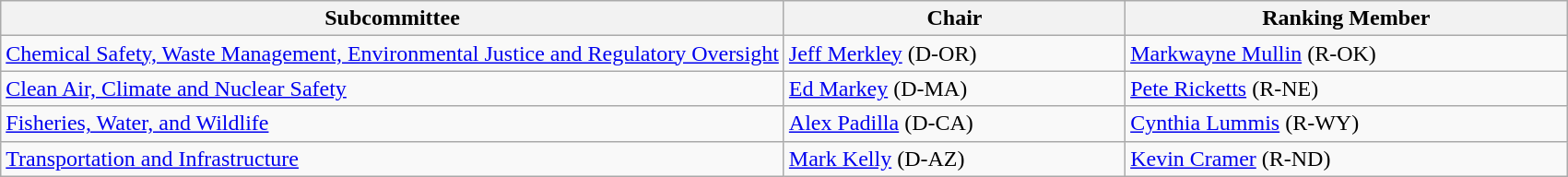<table class="wikitable">
<tr>
<th style="width:50%;">Subcommittee</th>
<th>Chair</th>
<th>Ranking Member</th>
</tr>
<tr>
<td><a href='#'>Chemical Safety, Waste Management, Environmental Justice and Regulatory Oversight</a></td>
<td><a href='#'>Jeff Merkley</a> (D-OR)</td>
<td><a href='#'>Markwayne Mullin</a> (R-OK)</td>
</tr>
<tr>
<td><a href='#'>Clean Air, Climate and Nuclear Safety</a></td>
<td><a href='#'>Ed Markey</a> (D-MA)</td>
<td><a href='#'>Pete Ricketts</a> (R-NE)</td>
</tr>
<tr>
<td><a href='#'>Fisheries, Water, and Wildlife</a></td>
<td><a href='#'>Alex Padilla</a> (D-CA)</td>
<td><a href='#'>Cynthia Lummis</a> (R-WY)</td>
</tr>
<tr>
<td><a href='#'>Transportation and Infrastructure</a></td>
<td><a href='#'>Mark Kelly</a> (D-AZ)</td>
<td><a href='#'>Kevin Cramer</a> (R-ND)</td>
</tr>
</table>
